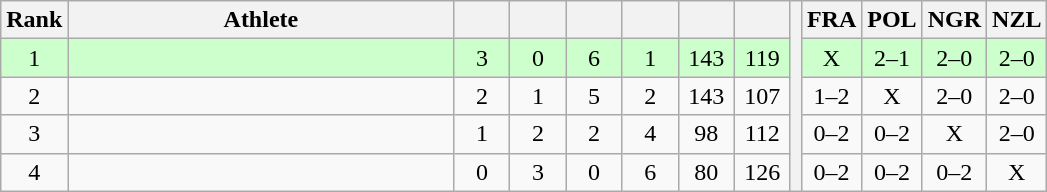<table class="wikitable" style="text-align:center">
<tr>
<th>Rank</th>
<th width=250>Athlete</th>
<th width=30></th>
<th width=30></th>
<th width=30></th>
<th width=30></th>
<th width=30></th>
<th width=30></th>
<th rowspan=5></th>
<th width=30>FRA</th>
<th width=30>POL</th>
<th width=30>NGR</th>
<th width=30>NZL</th>
</tr>
<tr style="background-color:#ccffcc;">
<td>1</td>
<td align=left></td>
<td>3</td>
<td>0</td>
<td>6</td>
<td>1</td>
<td>143</td>
<td>119</td>
<td>X</td>
<td>2–1</td>
<td>2–0</td>
<td>2–0</td>
</tr>
<tr>
<td>2</td>
<td align=left></td>
<td>2</td>
<td>1</td>
<td>5</td>
<td>2</td>
<td>143</td>
<td>107</td>
<td>1–2</td>
<td>X</td>
<td>2–0</td>
<td>2–0</td>
</tr>
<tr>
<td>3</td>
<td align=left></td>
<td>1</td>
<td>2</td>
<td>2</td>
<td>4</td>
<td>98</td>
<td>112</td>
<td>0–2</td>
<td>0–2</td>
<td>X</td>
<td>2–0</td>
</tr>
<tr>
<td>4</td>
<td align=left></td>
<td>0</td>
<td>3</td>
<td>0</td>
<td>6</td>
<td>80</td>
<td>126</td>
<td>0–2</td>
<td>0–2</td>
<td>0–2</td>
<td>X</td>
</tr>
</table>
